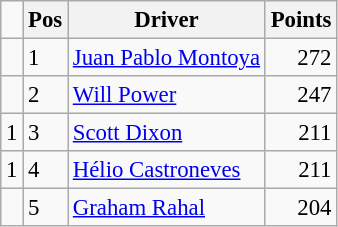<table class="wikitable" style="font-size: 95%;">
<tr>
<td></td>
<th>Pos</th>
<th>Driver</th>
<th>Points</th>
</tr>
<tr>
<td align="left"></td>
<td>1</td>
<td> <a href='#'>Juan Pablo Montoya</a></td>
<td align="right">272</td>
</tr>
<tr>
<td align="left"></td>
<td>2</td>
<td> <a href='#'>Will Power</a></td>
<td align="right">247</td>
</tr>
<tr>
<td align="left"> 1</td>
<td>3</td>
<td> <a href='#'>Scott Dixon</a></td>
<td align="right">211</td>
</tr>
<tr>
<td align="left"> 1</td>
<td>4</td>
<td> <a href='#'>Hélio Castroneves</a></td>
<td align="right">211</td>
</tr>
<tr>
<td align="left"></td>
<td>5</td>
<td> <a href='#'>Graham Rahal</a></td>
<td align="right">204</td>
</tr>
</table>
